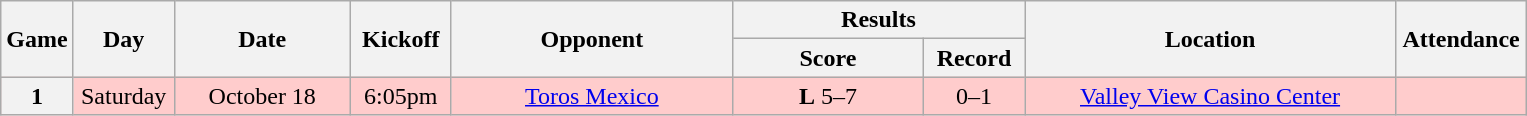<table class="wikitable">
<tr>
<th rowspan="2" width="40">Game</th>
<th rowspan="2" width="60">Day</th>
<th rowspan="2" width="110">Date</th>
<th rowspan="2" width="60">Kickoff</th>
<th rowspan="2" width="180">Opponent</th>
<th colspan="2" width="180">Results</th>
<th rowspan="2" width="240">Location</th>
<th rowspan="2" width="80">Attendance</th>
</tr>
<tr>
<th width="120">Score</th>
<th width="60">Record</th>
</tr>
<tr align="center" bgcolor="#FFCCCC">
<th>1</th>
<td>Saturday</td>
<td>October 18</td>
<td>6:05pm</td>
<td><a href='#'>Toros Mexico</a></td>
<td><strong>L</strong> 5–7</td>
<td>0–1</td>
<td><a href='#'>Valley View Casino Center</a></td>
<td></td>
</tr>
</table>
